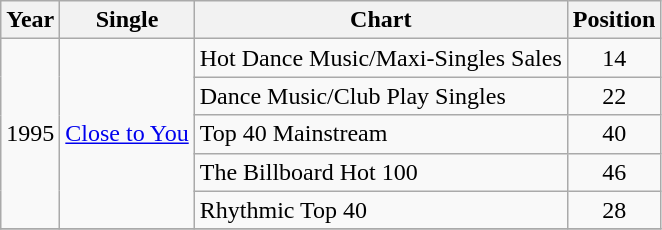<table class="wikitable">
<tr>
<th>Year</th>
<th>Single</th>
<th>Chart</th>
<th>Position</th>
</tr>
<tr>
<td rowspan="5">1995</td>
<td rowspan="5"><a href='#'>Close to You</a></td>
<td>Hot Dance Music/Maxi-Singles Sales</td>
<td style="text-align:center;">14</td>
</tr>
<tr>
<td>Dance Music/Club Play Singles</td>
<td style="text-align:center;">22</td>
</tr>
<tr>
<td>Top 40 Mainstream</td>
<td style="text-align:center;">40</td>
</tr>
<tr>
<td>The Billboard Hot 100</td>
<td style="text-align:center;">46</td>
</tr>
<tr>
<td>Rhythmic Top 40</td>
<td style="text-align:center;">28</td>
</tr>
<tr>
</tr>
</table>
